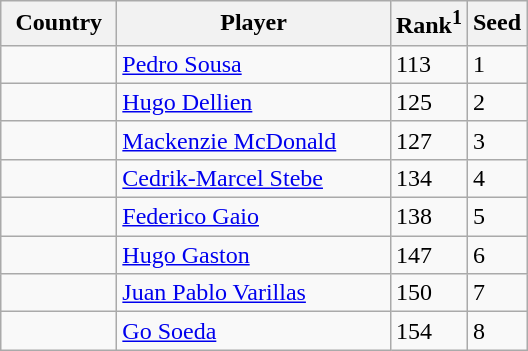<table class="sortable wikitable">
<tr>
<th width="70">Country</th>
<th width="175">Player</th>
<th>Rank<sup>1</sup></th>
<th>Seed</th>
</tr>
<tr>
<td></td>
<td><a href='#'>Pedro Sousa</a></td>
<td>113</td>
<td>1</td>
</tr>
<tr>
<td></td>
<td><a href='#'>Hugo Dellien</a></td>
<td>125</td>
<td>2</td>
</tr>
<tr>
<td></td>
<td><a href='#'>Mackenzie McDonald</a></td>
<td>127</td>
<td>3</td>
</tr>
<tr>
<td></td>
<td><a href='#'>Cedrik-Marcel Stebe</a></td>
<td>134</td>
<td>4</td>
</tr>
<tr>
<td></td>
<td><a href='#'>Federico Gaio</a></td>
<td>138</td>
<td>5</td>
</tr>
<tr>
<td></td>
<td><a href='#'>Hugo Gaston</a></td>
<td>147</td>
<td>6</td>
</tr>
<tr>
<td></td>
<td><a href='#'>Juan Pablo Varillas</a></td>
<td>150</td>
<td>7</td>
</tr>
<tr>
<td></td>
<td><a href='#'>Go Soeda</a></td>
<td>154</td>
<td>8</td>
</tr>
</table>
